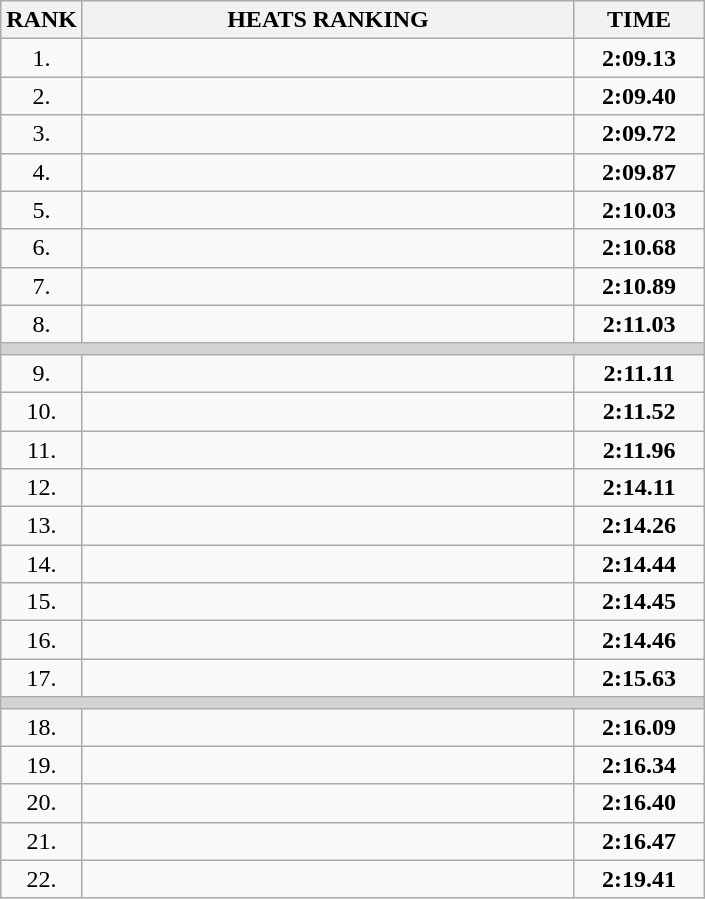<table class="wikitable">
<tr>
<th>RANK</th>
<th style="width: 20em">HEATS RANKING</th>
<th style="width: 5em">TIME</th>
</tr>
<tr>
<td align="center">1.</td>
<td></td>
<td align="center"><strong>2:09.13</strong></td>
</tr>
<tr>
<td align="center">2.</td>
<td></td>
<td align="center"><strong>2:09.40</strong></td>
</tr>
<tr>
<td align="center">3.</td>
<td></td>
<td align="center"><strong>2:09.72</strong></td>
</tr>
<tr>
<td align="center">4.</td>
<td></td>
<td align="center"><strong>2:09.87</strong></td>
</tr>
<tr>
<td align="center">5.</td>
<td></td>
<td align="center"><strong>2:10.03</strong></td>
</tr>
<tr>
<td align="center">6.</td>
<td></td>
<td align="center"><strong>2:10.68</strong></td>
</tr>
<tr>
<td align="center">7.</td>
<td></td>
<td align="center"><strong>2:10.89</strong></td>
</tr>
<tr>
<td align="center">8.</td>
<td></td>
<td align="center"><strong>2:11.03</strong></td>
</tr>
<tr>
<td colspan=3 bgcolor=lightgray></td>
</tr>
<tr>
<td align="center">9.</td>
<td></td>
<td align="center"><strong>2:11.11</strong></td>
</tr>
<tr>
<td align="center">10.</td>
<td></td>
<td align="center"><strong>2:11.52</strong></td>
</tr>
<tr>
<td align="center">11.</td>
<td> </td>
<td align="center"><strong>2:11.96</strong></td>
</tr>
<tr>
<td align="center">12.</td>
<td></td>
<td align="center"><strong>2:14.11</strong></td>
</tr>
<tr>
<td align="center">13.</td>
<td></td>
<td align="center"><strong>2:14.26</strong></td>
</tr>
<tr>
<td align="center">14.</td>
<td></td>
<td align="center"><strong>2:14.44</strong></td>
</tr>
<tr>
<td align="center">15.</td>
<td></td>
<td align="center"><strong>2:14.45</strong></td>
</tr>
<tr>
<td align="center">16.</td>
<td></td>
<td align="center"><strong>2:14.46</strong></td>
</tr>
<tr>
<td align="center">17.</td>
<td></td>
<td align="center"><strong>2:15.63</strong></td>
</tr>
<tr>
<td colspan=3 bgcolor=lightgray></td>
</tr>
<tr>
<td align="center">18.</td>
<td></td>
<td align="center"><strong>2:16.09</strong></td>
</tr>
<tr>
<td align="center">19.</td>
<td></td>
<td align="center"><strong>2:16.34</strong></td>
</tr>
<tr>
<td align="center">20.</td>
<td></td>
<td align="center"><strong>2:16.40</strong></td>
</tr>
<tr>
<td align="center">21.</td>
<td></td>
<td align="center"><strong>2:16.47</strong></td>
</tr>
<tr>
<td align="center">22.</td>
<td></td>
<td align="center"><strong>2:19.41</strong></td>
</tr>
</table>
